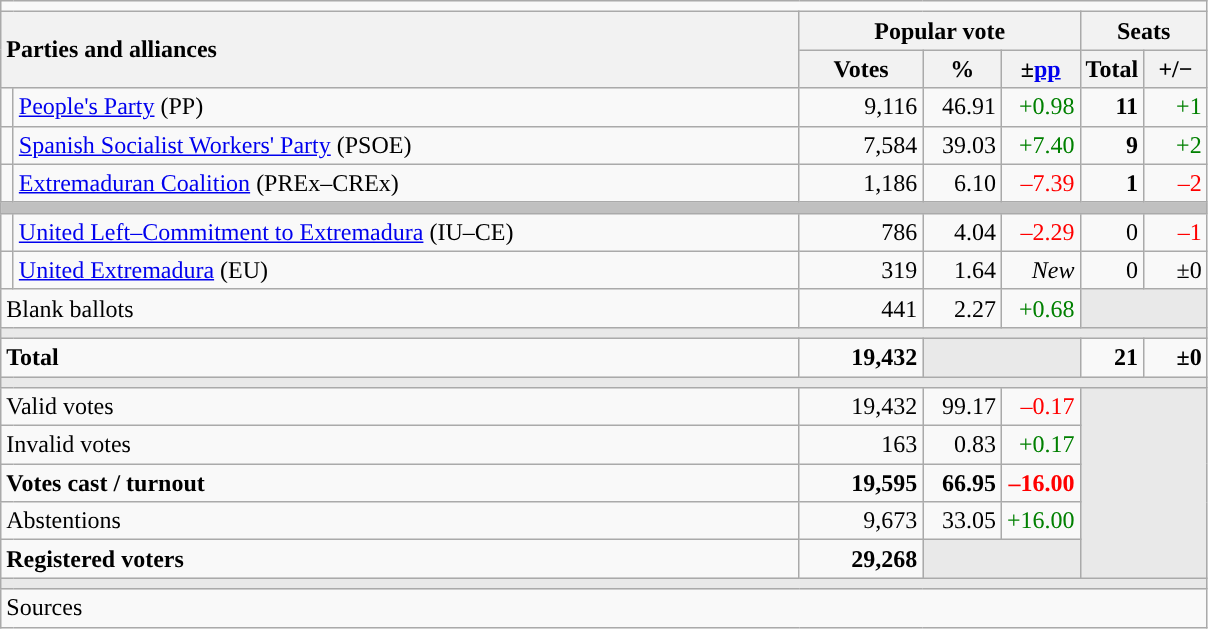<table class="wikitable" style="text-align:right;">
<tr>
<td colspan="7"></td>
</tr>
<tr>
<th style="text-align:left;" rowspan="2" colspan="2" width="525">Parties and alliances</th>
<th colspan="3">Popular vote</th>
<th colspan="2">Seats</th>
</tr>
<tr>
<th width="75">Votes</th>
<th width="45">%</th>
<th width="45">±<a href='#'>pp</a></th>
<th width="35">Total</th>
<th width="35">+/−</th>
</tr>
<tr>
<td width="1" style="color:inherit;background:"></td>
<td align="left"><a href='#'>People's Party</a> (PP)</td>
<td>9,116</td>
<td>46.91</td>
<td style="color:green;">+0.98</td>
<td><strong>11</strong></td>
<td style="color:green;">+1</td>
</tr>
<tr>
<td style="color:inherit;background:"></td>
<td align="left"><a href='#'>Spanish Socialist Workers' Party</a> (PSOE)</td>
<td>7,584</td>
<td>39.03</td>
<td style="color:green;">+7.40</td>
<td><strong>9</strong></td>
<td style="color:green;">+2</td>
</tr>
<tr>
<td style="color:inherit;background:"></td>
<td align="left"><a href='#'>Extremaduran Coalition</a> (PREx–CREx)</td>
<td>1,186</td>
<td>6.10</td>
<td style="color:red;">–7.39</td>
<td><strong>1</strong></td>
<td style="color:red;">–2</td>
</tr>
<tr>
<td colspan="7" bgcolor="#C0C0C0"></td>
</tr>
<tr>
<td style="color:inherit;background:"></td>
<td align="left"><a href='#'>United Left–Commitment to Extremadura</a> (IU–CE)</td>
<td>786</td>
<td>4.04</td>
<td style="color:red;">–2.29</td>
<td>0</td>
<td style="color:red;">–1</td>
</tr>
<tr>
<td style="color:inherit;background:"></td>
<td align="left"><a href='#'>United Extremadura</a> (EU)</td>
<td>319</td>
<td>1.64</td>
<td><em>New</em></td>
<td>0</td>
<td>±0</td>
</tr>
<tr>
<td align="left" colspan="2">Blank ballots</td>
<td>441</td>
<td>2.27</td>
<td style="color:green;">+0.68</td>
<td bgcolor="#E9E9E9" colspan="2"></td>
</tr>
<tr>
<td colspan="7" bgcolor="#E9E9E9"></td>
</tr>
<tr style="font-weight:bold;">
<td align="left" colspan="2">Total</td>
<td>19,432</td>
<td bgcolor="#E9E9E9" colspan="2"></td>
<td>21</td>
<td>±0</td>
</tr>
<tr>
<td colspan="7" bgcolor="#E9E9E9"></td>
</tr>
<tr>
<td align="left" colspan="2">Valid votes</td>
<td>19,432</td>
<td>99.17</td>
<td style="color:red;">–0.17</td>
<td bgcolor="#E9E9E9" colspan="2" rowspan="5"></td>
</tr>
<tr>
<td align="left" colspan="2">Invalid votes</td>
<td>163</td>
<td>0.83</td>
<td style="color:green;">+0.17</td>
</tr>
<tr style="font-weight:bold;">
<td align="left" colspan="2">Votes cast / turnout</td>
<td>19,595</td>
<td>66.95</td>
<td style="color:red;">–16.00</td>
</tr>
<tr>
<td align="left" colspan="2">Abstentions</td>
<td>9,673</td>
<td>33.05</td>
<td style="color:green;">+16.00</td>
</tr>
<tr style="font-weight:bold;">
<td align="left" colspan="2">Registered voters</td>
<td>29,268</td>
<td bgcolor="#E9E9E9" colspan="2"></td>
</tr>
<tr>
<td colspan="7" bgcolor="#E9E9E9"></td>
</tr>
<tr>
<td align="left" colspan="7">Sources</td>
</tr>
</table>
